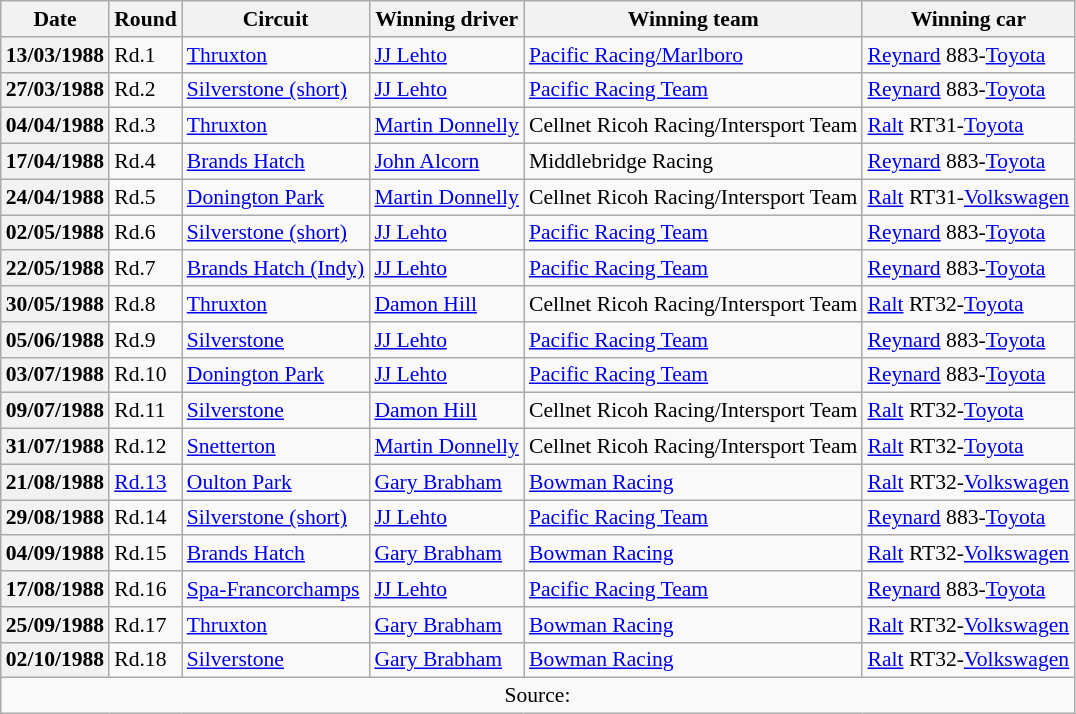<table class="wikitable" style="font-size: 90%;">
<tr>
<th>Date</th>
<th>Round</th>
<th>Circuit</th>
<th>Winning driver</th>
<th>Winning team</th>
<th>Winning car</th>
</tr>
<tr>
<th>13/03/1988</th>
<td>Rd.1</td>
<td> <a href='#'>Thruxton</a></td>
<td> <a href='#'>JJ Lehto</a></td>
<td><a href='#'>Pacific Racing/Marlboro</a></td>
<td><a href='#'>Reynard</a> 883-<a href='#'>Toyota</a></td>
</tr>
<tr>
<th>27/03/1988</th>
<td>Rd.2</td>
<td> <a href='#'>Silverstone (short)</a></td>
<td> <a href='#'>JJ Lehto</a></td>
<td><a href='#'>Pacific Racing Team</a></td>
<td><a href='#'>Reynard</a> 883-<a href='#'>Toyota</a></td>
</tr>
<tr>
<th>04/04/1988</th>
<td>Rd.3</td>
<td> <a href='#'>Thruxton</a></td>
<td> <a href='#'>Martin Donnelly</a></td>
<td>Cellnet Ricoh Racing/Intersport Team</td>
<td><a href='#'>Ralt</a> RT31-<a href='#'>Toyota</a></td>
</tr>
<tr>
<th>17/04/1988</th>
<td>Rd.4</td>
<td> <a href='#'>Brands Hatch</a></td>
<td> <a href='#'>John Alcorn</a></td>
<td>Middlebridge Racing</td>
<td><a href='#'>Reynard</a> 883-<a href='#'>Toyota</a></td>
</tr>
<tr>
<th>24/04/1988</th>
<td>Rd.5</td>
<td> <a href='#'>Donington Park</a></td>
<td> <a href='#'>Martin Donnelly</a></td>
<td>Cellnet Ricoh Racing/Intersport Team</td>
<td><a href='#'>Ralt</a> RT31-<a href='#'>Volkswagen</a></td>
</tr>
<tr>
<th>02/05/1988</th>
<td>Rd.6</td>
<td> <a href='#'>Silverstone (short)</a></td>
<td> <a href='#'>JJ Lehto</a></td>
<td><a href='#'>Pacific Racing Team</a></td>
<td><a href='#'>Reynard</a> 883-<a href='#'>Toyota</a></td>
</tr>
<tr>
<th>22/05/1988</th>
<td>Rd.7</td>
<td> <a href='#'>Brands Hatch (Indy)</a></td>
<td> <a href='#'>JJ Lehto</a></td>
<td><a href='#'>Pacific Racing Team</a></td>
<td><a href='#'>Reynard</a> 883-<a href='#'>Toyota</a></td>
</tr>
<tr>
<th>30/05/1988</th>
<td>Rd.8</td>
<td> <a href='#'>Thruxton</a></td>
<td> <a href='#'>Damon Hill</a></td>
<td>Cellnet Ricoh Racing/Intersport Team</td>
<td><a href='#'>Ralt</a> RT32-<a href='#'>Toyota</a></td>
</tr>
<tr>
<th>05/06/1988</th>
<td>Rd.9</td>
<td> <a href='#'>Silverstone</a></td>
<td> <a href='#'>JJ Lehto</a></td>
<td><a href='#'>Pacific Racing Team</a></td>
<td><a href='#'>Reynard</a> 883-<a href='#'>Toyota</a></td>
</tr>
<tr>
<th>03/07/1988</th>
<td>Rd.10</td>
<td> <a href='#'>Donington Park</a></td>
<td> <a href='#'>JJ Lehto</a></td>
<td><a href='#'>Pacific Racing Team</a></td>
<td><a href='#'>Reynard</a> 883-<a href='#'>Toyota</a></td>
</tr>
<tr>
<th>09/07/1988</th>
<td>Rd.11</td>
<td> <a href='#'>Silverstone</a></td>
<td> <a href='#'>Damon Hill</a></td>
<td>Cellnet Ricoh Racing/Intersport Team</td>
<td><a href='#'>Ralt</a> RT32-<a href='#'>Toyota</a></td>
</tr>
<tr>
<th>31/07/1988</th>
<td>Rd.12</td>
<td> <a href='#'>Snetterton</a></td>
<td> <a href='#'>Martin Donnelly</a></td>
<td>Cellnet Ricoh Racing/Intersport Team</td>
<td><a href='#'>Ralt</a> RT32-<a href='#'>Toyota</a></td>
</tr>
<tr>
<th>21/08/1988</th>
<td><a href='#'>Rd.13</a></td>
<td> <a href='#'>Oulton Park</a></td>
<td> <a href='#'>Gary Brabham</a></td>
<td><a href='#'>Bowman Racing</a></td>
<td><a href='#'>Ralt</a> RT32-<a href='#'>Volkswagen</a></td>
</tr>
<tr>
<th>29/08/1988</th>
<td>Rd.14</td>
<td> <a href='#'>Silverstone (short)</a></td>
<td> <a href='#'>JJ Lehto</a></td>
<td><a href='#'>Pacific Racing Team</a></td>
<td><a href='#'>Reynard</a> 883-<a href='#'>Toyota</a></td>
</tr>
<tr>
<th>04/09/1988</th>
<td>Rd.15</td>
<td> <a href='#'>Brands Hatch</a></td>
<td> <a href='#'>Gary Brabham</a></td>
<td><a href='#'>Bowman Racing</a></td>
<td><a href='#'>Ralt</a> RT32-<a href='#'>Volkswagen</a></td>
</tr>
<tr>
<th>17/08/1988</th>
<td>Rd.16</td>
<td> <a href='#'>Spa-Francorchamps</a></td>
<td> <a href='#'>JJ Lehto</a></td>
<td><a href='#'>Pacific Racing Team</a></td>
<td><a href='#'>Reynard</a> 883-<a href='#'>Toyota</a></td>
</tr>
<tr>
<th>25/09/1988</th>
<td>Rd.17</td>
<td> <a href='#'>Thruxton</a></td>
<td> <a href='#'>Gary Brabham</a></td>
<td><a href='#'>Bowman Racing</a></td>
<td><a href='#'>Ralt</a> RT32-<a href='#'>Volkswagen</a></td>
</tr>
<tr>
<th>02/10/1988</th>
<td>Rd.18</td>
<td> <a href='#'>Silverstone</a></td>
<td> <a href='#'>Gary Brabham</a></td>
<td><a href='#'>Bowman Racing</a></td>
<td><a href='#'>Ralt</a> RT32-<a href='#'>Volkswagen</a></td>
</tr>
<tr>
<td colspan=6 align=center>Source:</td>
</tr>
</table>
